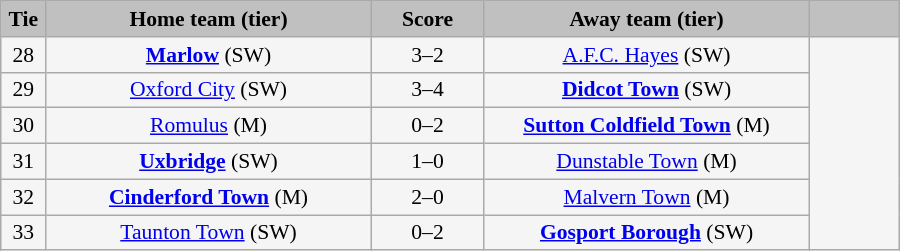<table class="wikitable" style="width: 600px; background:WhiteSmoke; text-align:center; font-size:90%">
<tr>
<td scope="col" style="width:  5.00%; background:silver;"><strong>Tie</strong></td>
<td scope="col" style="width: 36.25%; background:silver;"><strong>Home team (tier)</strong></td>
<td scope="col" style="width: 12.50%; background:silver;"><strong>Score</strong></td>
<td scope="col" style="width: 36.25%; background:silver;"><strong>Away team (tier)</strong></td>
<td scope="col" style="width: 10.00%; background:silver;"><strong></strong></td>
</tr>
<tr>
<td>28</td>
<td><strong><a href='#'>Marlow</a></strong> (SW)</td>
<td>3–2</td>
<td><a href='#'>A.F.C. Hayes</a> (SW)</td>
</tr>
<tr>
<td>29</td>
<td><a href='#'>Oxford City</a> (SW)</td>
<td>3–4</td>
<td><strong><a href='#'>Didcot Town</a></strong> (SW)</td>
</tr>
<tr>
<td>30</td>
<td><a href='#'>Romulus</a> (M)</td>
<td>0–2</td>
<td><strong><a href='#'>Sutton Coldfield Town</a></strong> (M)</td>
</tr>
<tr>
<td>31</td>
<td><strong><a href='#'>Uxbridge</a></strong> (SW)</td>
<td>1–0</td>
<td><a href='#'>Dunstable Town</a> (M)</td>
</tr>
<tr>
<td>32</td>
<td><strong><a href='#'>Cinderford Town</a></strong> (M)</td>
<td>2–0</td>
<td><a href='#'>Malvern Town</a> (M)</td>
</tr>
<tr>
<td>33</td>
<td><a href='#'>Taunton Town</a> (SW)</td>
<td>0–2</td>
<td><strong><a href='#'>Gosport Borough</a></strong> (SW)</td>
</tr>
</table>
